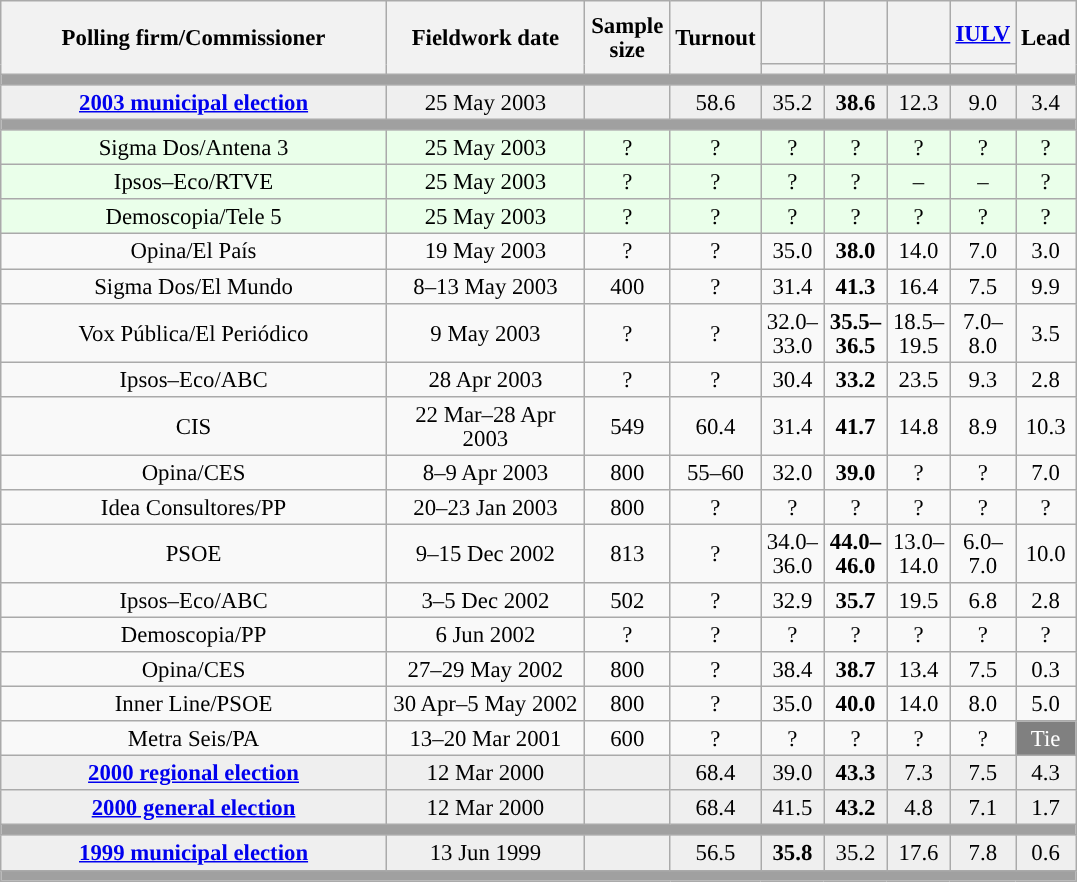<table class="wikitable collapsible collapsed" style="text-align:center; font-size:95%; line-height:16px;">
<tr style="height:42px;">
<th style="width:250px;" rowspan="2">Polling firm/Commissioner</th>
<th style="width:125px;" rowspan="2">Fieldwork date</th>
<th style="width:50px;" rowspan="2">Sample size</th>
<th style="width:45px;" rowspan="2">Turnout</th>
<th style="width:35px;"></th>
<th style="width:35px;"></th>
<th style="width:35px;"></th>
<th style="width:35px;"><a href='#'>IULV</a></th>
<th style="width:30px;" rowspan="2">Lead</th>
</tr>
<tr>
<th style="color:inherit;background:"></th>
<th style="color:inherit;background:"></th>
<th style="color:inherit;background:"></th>
<th style="color:inherit;background:"></th>
</tr>
<tr>
<td colspan="9" style="background:#A0A0A0"></td>
</tr>
<tr style="background:#EFEFEF;">
<td><strong><a href='#'>2003 municipal election</a></strong></td>
<td>25 May 2003</td>
<td></td>
<td>58.6</td>
<td>35.2<br></td>
<td><strong>38.6</strong><br></td>
<td>12.3<br></td>
<td>9.0<br></td>
<td style="background:">3.4</td>
</tr>
<tr>
<td colspan="9" style="background:#A0A0A0"></td>
</tr>
<tr style="background:#EAFFEA;">
<td>Sigma Dos/Antena 3</td>
<td>25 May 2003</td>
<td>?</td>
<td>?</td>
<td>?<br></td>
<td>?<br></td>
<td>?<br></td>
<td>?<br></td>
<td style="background:">?</td>
</tr>
<tr style="background:#EAFFEA;">
<td>Ipsos–Eco/RTVE</td>
<td>25 May 2003</td>
<td>?</td>
<td>?</td>
<td>?<br></td>
<td>?<br></td>
<td>–</td>
<td>–</td>
<td style="background:">?</td>
</tr>
<tr style="background:#EAFFEA;">
<td>Demoscopia/Tele 5</td>
<td>25 May 2003</td>
<td>?</td>
<td>?</td>
<td>?<br></td>
<td>?<br></td>
<td>?<br></td>
<td>?<br></td>
<td style="background:">?</td>
</tr>
<tr>
<td>Opina/El País</td>
<td>19 May 2003</td>
<td>?</td>
<td>?</td>
<td>35.0<br></td>
<td><strong>38.0</strong><br></td>
<td>14.0<br></td>
<td>7.0<br></td>
<td style="background:">3.0</td>
</tr>
<tr>
<td>Sigma Dos/El Mundo</td>
<td>8–13 May 2003</td>
<td>400</td>
<td>?</td>
<td>31.4<br></td>
<td><strong>41.3</strong><br></td>
<td>16.4<br></td>
<td>7.5<br></td>
<td style="background:">9.9</td>
</tr>
<tr>
<td>Vox Pública/El Periódico</td>
<td>9 May 2003</td>
<td>?</td>
<td>?</td>
<td>32.0–<br>33.0<br></td>
<td><strong>35.5–<br>36.5</strong><br></td>
<td>18.5–<br>19.5<br></td>
<td>7.0–<br>8.0<br></td>
<td style="background:">3.5</td>
</tr>
<tr>
<td>Ipsos–Eco/ABC</td>
<td>28 Apr 2003</td>
<td>?</td>
<td>?</td>
<td>30.4<br></td>
<td><strong>33.2</strong><br></td>
<td>23.5<br></td>
<td>9.3<br></td>
<td style="background:">2.8</td>
</tr>
<tr>
<td>CIS</td>
<td>22 Mar–28 Apr 2003</td>
<td>549</td>
<td>60.4</td>
<td>31.4<br></td>
<td><strong>41.7</strong><br></td>
<td>14.8<br></td>
<td>8.9<br></td>
<td style="background:">10.3</td>
</tr>
<tr>
<td>Opina/CES</td>
<td>8–9 Apr 2003</td>
<td>800</td>
<td>55–60</td>
<td>32.0<br></td>
<td><strong>39.0</strong><br></td>
<td>?<br></td>
<td>?<br></td>
<td style="background:">7.0</td>
</tr>
<tr>
<td>Idea Consultores/PP</td>
<td>20–23 Jan 2003</td>
<td>800</td>
<td>?</td>
<td>?<br></td>
<td>?<br></td>
<td>?<br></td>
<td>?<br></td>
<td style="background:">?</td>
</tr>
<tr>
<td>PSOE</td>
<td>9–15 Dec 2002</td>
<td>813</td>
<td>?</td>
<td>34.0–<br>36.0<br></td>
<td><strong>44.0–<br>46.0</strong><br></td>
<td>13.0–<br>14.0<br></td>
<td>6.0–<br>7.0<br></td>
<td style="background:">10.0</td>
</tr>
<tr>
<td>Ipsos–Eco/ABC</td>
<td>3–5 Dec 2002</td>
<td>502</td>
<td>?</td>
<td>32.9<br></td>
<td><strong>35.7</strong><br></td>
<td>19.5<br></td>
<td>6.8<br></td>
<td style="background:">2.8</td>
</tr>
<tr>
<td>Demoscopia/PP</td>
<td>6 Jun 2002</td>
<td>?</td>
<td>?</td>
<td>?<br></td>
<td>?<br></td>
<td>?<br></td>
<td>?<br></td>
<td style="background:">?</td>
</tr>
<tr>
<td>Opina/CES</td>
<td>27–29 May 2002</td>
<td>800</td>
<td>?</td>
<td>38.4<br></td>
<td><strong>38.7</strong><br></td>
<td>13.4<br></td>
<td>7.5<br></td>
<td style="background:">0.3</td>
</tr>
<tr>
<td>Inner Line/PSOE</td>
<td>30 Apr–5 May 2002</td>
<td>800</td>
<td>?</td>
<td>35.0</td>
<td><strong>40.0</strong></td>
<td>14.0</td>
<td>8.0</td>
<td style="background:">5.0</td>
</tr>
<tr>
<td>Metra Seis/PA</td>
<td>13–20 Mar 2001</td>
<td>600</td>
<td>?</td>
<td>?<br></td>
<td>?<br></td>
<td>?<br></td>
<td>?<br></td>
<td style="background:gray;color:white;">Tie</td>
</tr>
<tr style="background:#EFEFEF;">
<td><strong><a href='#'>2000 regional election</a></strong></td>
<td>12 Mar 2000</td>
<td></td>
<td>68.4</td>
<td>39.0<br></td>
<td><strong>43.3</strong><br></td>
<td>7.3<br></td>
<td>7.5<br></td>
<td style="background:">4.3</td>
</tr>
<tr style="background:#EFEFEF;">
<td><strong><a href='#'>2000 general election</a></strong></td>
<td>12 Mar 2000</td>
<td></td>
<td>68.4</td>
<td>41.5<br></td>
<td><strong>43.2</strong><br></td>
<td>4.8<br></td>
<td>7.1<br></td>
<td style="background:">1.7</td>
</tr>
<tr>
<td colspan="9" style="background:#A0A0A0"></td>
</tr>
<tr style="background:#EFEFEF;">
<td><strong><a href='#'>1999 municipal election</a></strong></td>
<td>13 Jun 1999</td>
<td></td>
<td>56.5</td>
<td><strong>35.8</strong><br></td>
<td>35.2<br></td>
<td>17.6<br></td>
<td>7.8<br></td>
<td style="background:">0.6</td>
</tr>
<tr>
<td colspan="9" style="background:#A0A0A0"></td>
</tr>
</table>
